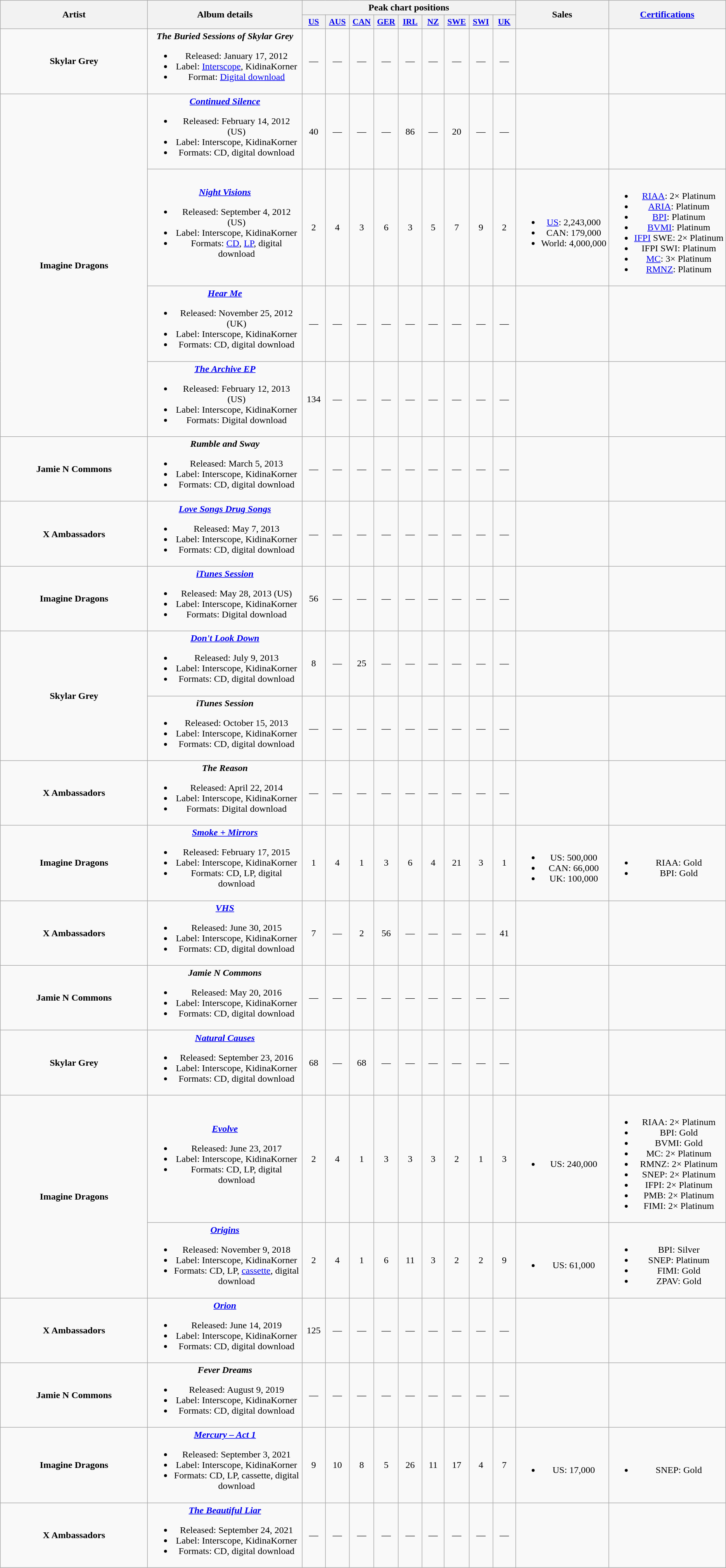<table class="wikitable plainrowheaders" style="text-align:center;">
<tr>
<th scope="col" rowspan="2" style="width:20em;">Artist</th>
<th scope="col" rowspan="2" style="width:20em;">Album details</th>
<th scope="col" colspan="9">Peak chart positions</th>
<th scope="col" rowspan="2" style="width:11em;">Sales</th>
<th scope="col" rowspan="2" style="width:15em;"><a href='#'>Certifications</a></th>
</tr>
<tr>
<th scope="col" style="width:2.6em;font-size:90%;"><a href='#'>US</a></th>
<th scope="col" style="width:2.6em;font-size:90%;"><a href='#'>AUS</a></th>
<th scope="col" style="width:2.6em;font-size:90%;"><a href='#'>CAN</a></th>
<th scope="col" style="width:2.6em;font-size:90%;"><a href='#'>GER</a></th>
<th scope="col" style="width:2.6em;font-size:90%;"><a href='#'>IRL</a></th>
<th scope="col" style="width:2.6em;font-size:90%;"><a href='#'>NZ</a></th>
<th scope="col" style="width:2.6em;font-size:90%;"><a href='#'>SWE</a></th>
<th scope="col" style="width:2.6em;font-size:90%;"><a href='#'>SWI</a></th>
<th scope="col" style="width:2.6em;font-size:90%;"><a href='#'>UK</a></th>
</tr>
<tr>
<td><strong>Skylar Grey</strong></td>
<td><strong><em>The Buried Sessions of Skylar Grey</em></strong><br><ul><li>Released: January 17, 2012</li><li>Label: <a href='#'>Interscope</a>, KidinaKorner</li><li>Format: <a href='#'>Digital download</a></li></ul></td>
<td>—</td>
<td>—</td>
<td>—</td>
<td>—</td>
<td>—</td>
<td>—</td>
<td>—</td>
<td>—</td>
<td>—</td>
<td></td>
<td></td>
</tr>
<tr>
<td rowspan="4"><strong>Imagine Dragons</strong></td>
<td><strong><em><a href='#'>Continued Silence</a></em></strong><br><ul><li>Released: February 14, 2012 <span>(US)</span></li><li>Label: Interscope, KidinaKorner</li><li>Formats: CD, digital download</li></ul></td>
<td>40</td>
<td>—</td>
<td>—</td>
<td>—</td>
<td>86</td>
<td>—</td>
<td>20</td>
<td>—</td>
<td>—</td>
<td></td>
<td></td>
</tr>
<tr>
<td><strong><em><a href='#'>Night Visions</a></em></strong><br><ul><li>Released: September 4, 2012 <span>(US)</span></li><li>Label: Interscope, KidinaKorner</li><li>Formats: <a href='#'>CD</a>, <a href='#'>LP</a>, digital download</li></ul></td>
<td>2</td>
<td>4</td>
<td>3</td>
<td>6</td>
<td>3</td>
<td>5</td>
<td>7</td>
<td>9</td>
<td>2</td>
<td><br><ul><li><a href='#'>US</a>: 2,243,000</li><li>CAN: 179,000</li><li>World: 4,000,000</li></ul></td>
<td><br><ul><li><a href='#'>RIAA</a>: 2× Platinum</li><li><a href='#'>ARIA</a>: Platinum</li><li><a href='#'>BPI</a>: Platinum</li><li><a href='#'>BVMI</a>: Platinum</li><li><a href='#'>IFPI</a> SWE: 2× Platinum</li><li>IFPI SWI: Platinum</li><li><a href='#'>MC</a>: 3× Platinum</li><li><a href='#'>RMNZ</a>: Platinum</li></ul></td>
</tr>
<tr>
<td><strong><em><a href='#'>Hear Me</a></em></strong><br><ul><li>Released: November 25, 2012 <span>(UK)</span></li><li>Label: Interscope, KidinaKorner</li><li>Formats: CD, digital download</li></ul></td>
<td>—</td>
<td>—</td>
<td>—</td>
<td>—</td>
<td>—</td>
<td>—</td>
<td>—</td>
<td>—</td>
<td>—</td>
<td></td>
<td></td>
</tr>
<tr>
<td><strong><em><a href='#'>The Archive EP</a></em></strong><br><ul><li>Released: February 12, 2013 <span>(US)</span></li><li>Label: Interscope, KidinaKorner</li><li>Formats: Digital download</li></ul></td>
<td>134</td>
<td>—</td>
<td>—</td>
<td>—</td>
<td>—</td>
<td>—</td>
<td>—</td>
<td>—</td>
<td>—</td>
<td></td>
<td></td>
</tr>
<tr>
<td><strong>Jamie N Commons</strong></td>
<td><strong><em>Rumble and Sway</em></strong><br><ul><li>Released: March 5, 2013</li><li>Label: Interscope, KidinaKorner</li><li>Formats: CD, digital download</li></ul></td>
<td>—</td>
<td>—</td>
<td>—</td>
<td>—</td>
<td>—</td>
<td>—</td>
<td>—</td>
<td>—</td>
<td>—</td>
<td></td>
<td></td>
</tr>
<tr>
<td><strong>X Ambassadors</strong></td>
<td><strong><em><a href='#'>Love Songs Drug Songs</a></em></strong><br><ul><li>Released: May 7, 2013</li><li>Label: Interscope, KidinaKorner</li><li>Formats: CD, digital download</li></ul></td>
<td>—</td>
<td>—</td>
<td>—</td>
<td>—</td>
<td>—</td>
<td>—</td>
<td>—</td>
<td>—</td>
<td>—</td>
<td></td>
<td></td>
</tr>
<tr>
<td><strong>Imagine Dragons</strong></td>
<td><strong><em><a href='#'>iTunes Session</a></em></strong><br><ul><li>Released: May 28, 2013 <span>(US)</span></li><li>Label: Interscope, KidinaKorner</li><li>Formats: Digital download</li></ul></td>
<td>56</td>
<td>—</td>
<td>—</td>
<td>—</td>
<td>—</td>
<td>—</td>
<td>—</td>
<td>—</td>
<td>—</td>
<td></td>
<td></td>
</tr>
<tr>
<td rowspan="2"><strong>Skylar Grey</strong></td>
<td><strong><em><a href='#'>Don't Look Down</a></em></strong><br><ul><li>Released: July 9, 2013</li><li>Label: Interscope, KidinaKorner</li><li>Formats: CD, digital download</li></ul></td>
<td>8</td>
<td>—</td>
<td>25</td>
<td>—</td>
<td>—</td>
<td>—</td>
<td>—</td>
<td>—</td>
<td>—</td>
<td></td>
<td></td>
</tr>
<tr>
<td><strong><em>iTunes Session</em></strong><br><ul><li>Released: October 15, 2013</li><li>Label: Interscope, KidinaKorner</li><li>Formats: CD, digital download</li></ul></td>
<td>—</td>
<td>—</td>
<td>—</td>
<td>—</td>
<td>—</td>
<td>—</td>
<td>—</td>
<td>—</td>
<td>—</td>
<td></td>
<td></td>
</tr>
<tr>
<td><strong>X Ambassadors</strong></td>
<td><strong><em>The Reason</em></strong><br><ul><li>Released: April 22, 2014</li><li>Label: Interscope, KidinaKorner</li><li>Formats: Digital download</li></ul></td>
<td>—</td>
<td>—</td>
<td>—</td>
<td>—</td>
<td>—</td>
<td>—</td>
<td>—</td>
<td>—</td>
<td>—</td>
<td></td>
<td></td>
</tr>
<tr>
<td><strong>Imagine Dragons</strong></td>
<td><strong><em><a href='#'>Smoke + Mirrors</a></em></strong><br><ul><li>Released: February 17, 2015</li><li>Label: Interscope, KidinaKorner</li><li>Formats: CD, LP, digital download</li></ul></td>
<td>1</td>
<td>4</td>
<td>1</td>
<td>3</td>
<td>6</td>
<td>4</td>
<td>21</td>
<td>3</td>
<td>1</td>
<td><br><ul><li>US: 500,000</li><li>CAN: 66,000</li><li>UK: 100,000</li></ul></td>
<td><br><ul><li>RIAA: Gold</li><li>BPI: Gold</li></ul></td>
</tr>
<tr>
<td><strong>X Ambassadors</strong></td>
<td><strong><em><a href='#'>VHS</a></em></strong><br><ul><li>Released: June 30, 2015</li><li>Label: Interscope, KidinaKorner</li><li>Formats: CD, digital download</li></ul></td>
<td>7</td>
<td>—</td>
<td>2</td>
<td>56</td>
<td>—</td>
<td>—</td>
<td>—</td>
<td>—</td>
<td>41</td>
<td></td>
<td></td>
</tr>
<tr>
<td><strong>Jamie N Commons</strong></td>
<td><strong><em>Jamie N Commons</em></strong><br><ul><li>Released: May 20, 2016</li><li>Label: Interscope, KidinaKorner</li><li>Formats: CD, digital download</li></ul></td>
<td>—</td>
<td>—</td>
<td>—</td>
<td>—</td>
<td>—</td>
<td>—</td>
<td>—</td>
<td>—</td>
<td>—</td>
<td></td>
<td></td>
</tr>
<tr>
<td><strong>Skylar Grey</strong></td>
<td><strong><em><a href='#'>Natural Causes</a></em></strong><br><ul><li>Released: September 23, 2016</li><li>Label: Interscope, KidinaKorner</li><li>Formats: CD, digital download</li></ul></td>
<td>68</td>
<td>—</td>
<td>68</td>
<td>—</td>
<td>—</td>
<td>—</td>
<td>—</td>
<td>—</td>
<td>—</td>
<td></td>
<td></td>
</tr>
<tr>
<td rowspan="2"><strong>Imagine Dragons</strong></td>
<td><strong><em><a href='#'>Evolve</a></em></strong><br><ul><li>Released: June 23, 2017</li><li>Label: Interscope, KidinaKorner</li><li>Formats: CD, LP, digital download</li></ul></td>
<td>2</td>
<td>4</td>
<td>1</td>
<td>3</td>
<td>3</td>
<td>3</td>
<td>2</td>
<td>1</td>
<td>3</td>
<td><br><ul><li>US: 240,000</li></ul></td>
<td><br><ul><li>RIAA: 2× Platinum</li><li>BPI: Gold</li><li>BVMI: Gold</li><li>MC: 2× Platinum</li><li>RMNZ: 2× Platinum</li><li>SNEP: 2× Platinum</li><li>IFPI: 2× Platinum</li><li>PMB: 2× Platinum</li><li>FIMI: 2× Platinum</li></ul></td>
</tr>
<tr>
<td><strong><em><a href='#'>Origins</a></em></strong><br><ul><li>Released: November 9, 2018</li><li>Label: Interscope, KidinaKorner</li><li>Formats: CD, LP, <a href='#'>cassette</a>, digital download</li></ul></td>
<td>2</td>
<td>4</td>
<td>1</td>
<td>6</td>
<td>11</td>
<td>3</td>
<td>2</td>
<td>2</td>
<td>9</td>
<td><br><ul><li>US: 61,000</li></ul></td>
<td><br><ul><li>BPI: Silver</li><li>SNEP: Platinum</li><li>FIMI: Gold</li><li>ZPAV: Gold</li></ul></td>
</tr>
<tr>
<td><strong>X Ambassadors</strong></td>
<td><strong><em><a href='#'>Orion</a></em></strong><br><ul><li>Released: June 14, 2019</li><li>Label: Interscope, KidinaKorner</li><li>Formats: CD, digital download</li></ul></td>
<td>125</td>
<td>—</td>
<td>—</td>
<td>—</td>
<td>—</td>
<td>—</td>
<td>—</td>
<td>—</td>
<td>—</td>
<td></td>
<td></td>
</tr>
<tr>
<td><strong>Jamie N Commons</strong></td>
<td><strong><em>Fever Dreams</em></strong><br><ul><li>Released: August 9, 2019</li><li>Label: Interscope, KidinaKorner</li><li>Formats: CD, digital download</li></ul></td>
<td>—</td>
<td>—</td>
<td>—</td>
<td>—</td>
<td>—</td>
<td>—</td>
<td>—</td>
<td>—</td>
<td>—</td>
<td></td>
<td></td>
</tr>
<tr>
<td><strong>Imagine Dragons</strong></td>
<td><strong><em><a href='#'>Mercury – Act 1</a></em></strong><br><ul><li>Released: September 3, 2021</li><li>Label: Interscope, KidinaKorner</li><li>Formats: CD, LP, cassette, digital download</li></ul></td>
<td>9</td>
<td>10</td>
<td>8</td>
<td>5</td>
<td>26</td>
<td>11</td>
<td>17</td>
<td>4</td>
<td>7</td>
<td><br><ul><li>US: 17,000</li></ul></td>
<td><br><ul><li>SNEP: Gold</li></ul></td>
</tr>
<tr>
<td><strong>X Ambassadors</strong></td>
<td><strong><em><a href='#'>The Beautiful Liar</a></em></strong><br><ul><li>Released: September 24, 2021</li><li>Label: Interscope, KidinaKorner</li><li>Formats: CD, digital download</li></ul></td>
<td>—</td>
<td>—</td>
<td>—</td>
<td>—</td>
<td>—</td>
<td>—</td>
<td>—</td>
<td>—</td>
<td>—</td>
<td></td>
<td></td>
</tr>
</table>
